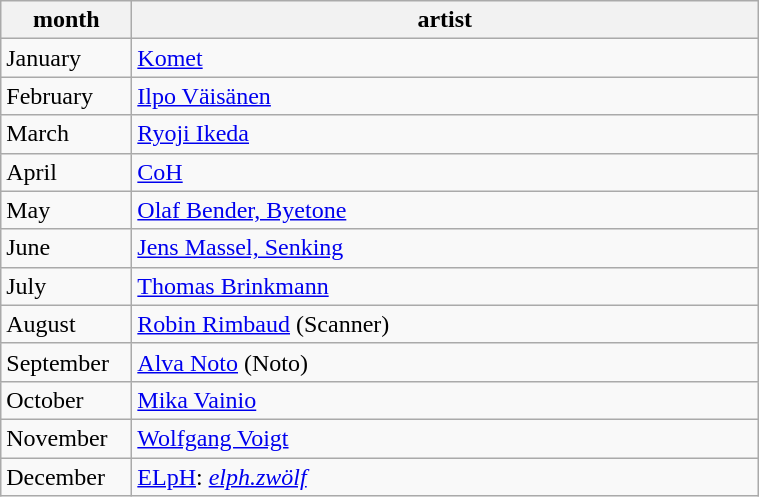<table class="wikitable" style="width:40%">
<tr>
<th>month</th>
<th>artist</th>
</tr>
<tr>
<td style="width:80px">January</td>
<td><a href='#'>Komet</a></td>
</tr>
<tr>
<td>February</td>
<td><a href='#'>Ilpo Väisänen</a></td>
</tr>
<tr>
<td>March</td>
<td><a href='#'>Ryoji Ikeda</a></td>
</tr>
<tr>
<td>April</td>
<td><a href='#'>CoH</a></td>
</tr>
<tr>
<td>May</td>
<td><a href='#'>Olaf Bender, Byetone</a></td>
</tr>
<tr>
<td>June</td>
<td><a href='#'>Jens Massel, Senking</a></td>
</tr>
<tr>
<td>July</td>
<td><a href='#'>Thomas Brinkmann</a></td>
</tr>
<tr>
<td>August</td>
<td><a href='#'>Robin Rimbaud</a> (Scanner)</td>
</tr>
<tr>
<td>September</td>
<td><a href='#'>Alva Noto</a> (Noto)</td>
</tr>
<tr>
<td>October</td>
<td><a href='#'>Mika Vainio</a></td>
</tr>
<tr>
<td>November</td>
<td><a href='#'>Wolfgang Voigt</a></td>
</tr>
<tr>
<td>December</td>
<td><a href='#'>ELpH</a>: <em><a href='#'>elph.zwölf</a></em></td>
</tr>
</table>
